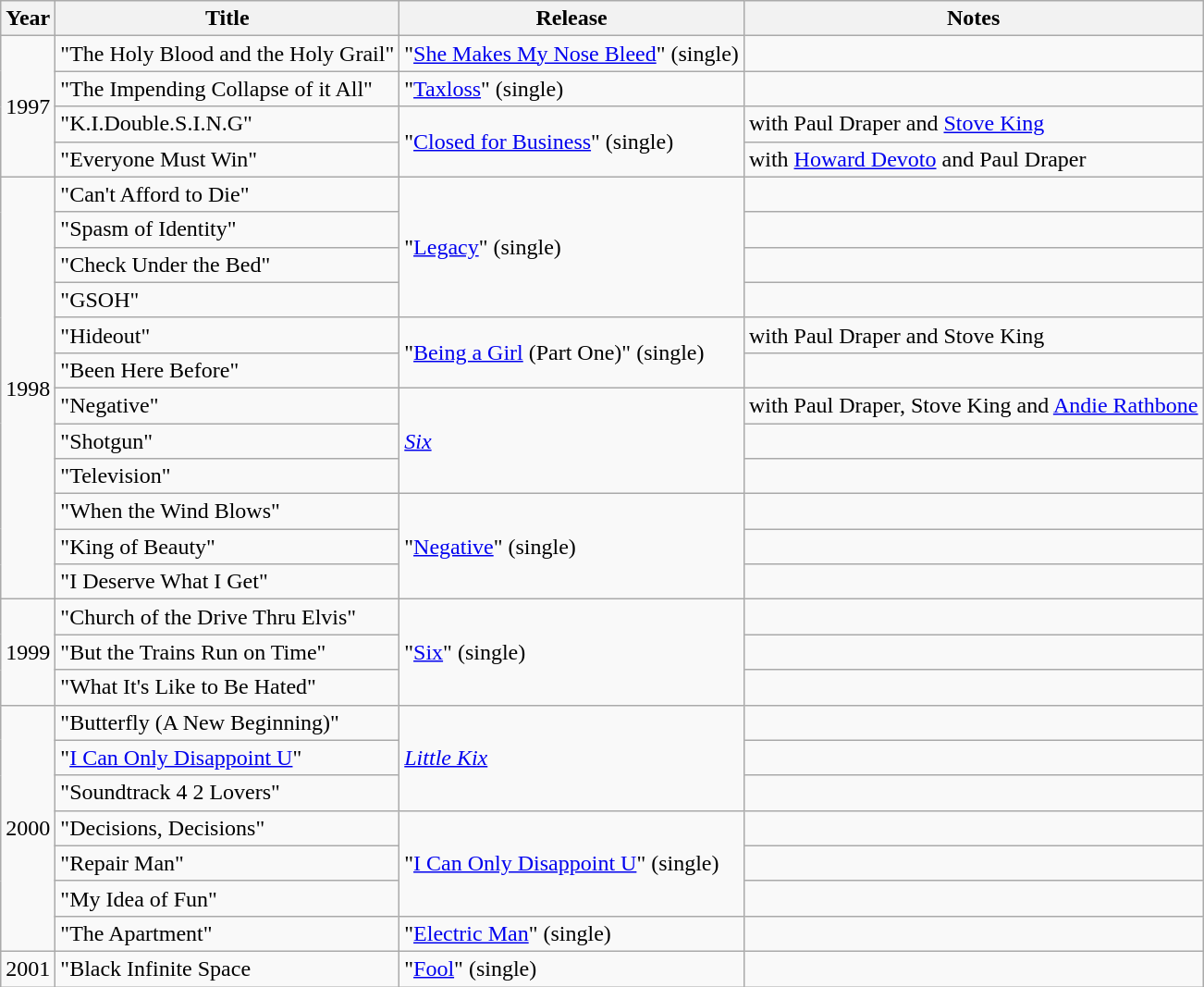<table class="wikitable">
<tr>
<th>Year</th>
<th>Title</th>
<th>Release</th>
<th>Notes</th>
</tr>
<tr>
<td rowspan=4>1997</td>
<td>"The Holy Blood and the Holy Grail"</td>
<td>"<a href='#'>She Makes My Nose Bleed</a>" (single)</td>
<td></td>
</tr>
<tr>
<td>"The Impending Collapse of it All"</td>
<td>"<a href='#'>Taxloss</a>" (single)</td>
<td></td>
</tr>
<tr>
<td>"K.I.Double.S.I.N.G"</td>
<td rowspan=2>"<a href='#'>Closed for Business</a>" (single)</td>
<td>with Paul Draper and <a href='#'>Stove King</a></td>
</tr>
<tr>
<td>"Everyone Must Win"</td>
<td>with <a href='#'>Howard Devoto</a> and Paul Draper</td>
</tr>
<tr>
<td rowspan=12>1998</td>
<td>"Can't Afford to Die"</td>
<td rowspan=4>"<a href='#'>Legacy</a>" (single)</td>
<td></td>
</tr>
<tr>
<td>"Spasm of Identity"</td>
<td></td>
</tr>
<tr>
<td>"Check Under the Bed"</td>
<td></td>
</tr>
<tr>
<td>"GSOH"</td>
<td></td>
</tr>
<tr>
<td>"Hideout"</td>
<td rowspan=2>"<a href='#'>Being a Girl</a> (Part One)" (single)</td>
<td>with Paul Draper and Stove King</td>
</tr>
<tr>
<td>"Been Here Before"</td>
<td></td>
</tr>
<tr>
<td>"Negative"</td>
<td rowspan=3><em><a href='#'>Six</a></em></td>
<td>with Paul Draper, Stove King and <a href='#'>Andie Rathbone</a></td>
</tr>
<tr>
<td>"Shotgun"</td>
<td></td>
</tr>
<tr>
<td>"Television"</td>
<td></td>
</tr>
<tr>
<td>"When the Wind Blows"</td>
<td rowspan=3>"<a href='#'>Negative</a>" (single)</td>
<td></td>
</tr>
<tr>
<td>"King of Beauty"</td>
<td></td>
</tr>
<tr>
<td>"I Deserve What I Get"</td>
<td></td>
</tr>
<tr>
<td rowspan=3>1999</td>
<td>"Church of the Drive Thru Elvis"</td>
<td rowspan=3>"<a href='#'>Six</a>" (single)</td>
<td></td>
</tr>
<tr>
<td>"But the Trains Run on Time"</td>
<td></td>
</tr>
<tr>
<td>"What It's Like to Be Hated"</td>
<td></td>
</tr>
<tr>
<td rowspan=7>2000</td>
<td>"Butterfly (A New Beginning)"</td>
<td rowspan=3><em><a href='#'>Little Kix</a></em></td>
<td></td>
</tr>
<tr>
<td>"<a href='#'>I Can Only Disappoint U</a>"</td>
<td></td>
</tr>
<tr>
<td>"Soundtrack 4 2 Lovers"</td>
<td></td>
</tr>
<tr>
<td>"Decisions, Decisions"</td>
<td rowspan=3>"<a href='#'>I Can Only Disappoint U</a>" (single)</td>
<td></td>
</tr>
<tr>
<td>"Repair Man"</td>
<td></td>
</tr>
<tr>
<td>"My Idea of Fun"</td>
<td></td>
</tr>
<tr>
<td>"The Apartment"</td>
<td>"<a href='#'>Electric Man</a>" (single)</td>
<td></td>
</tr>
<tr>
<td>2001</td>
<td>"Black Infinite Space</td>
<td>"<a href='#'>Fool</a>" (single)</td>
<td></td>
</tr>
</table>
